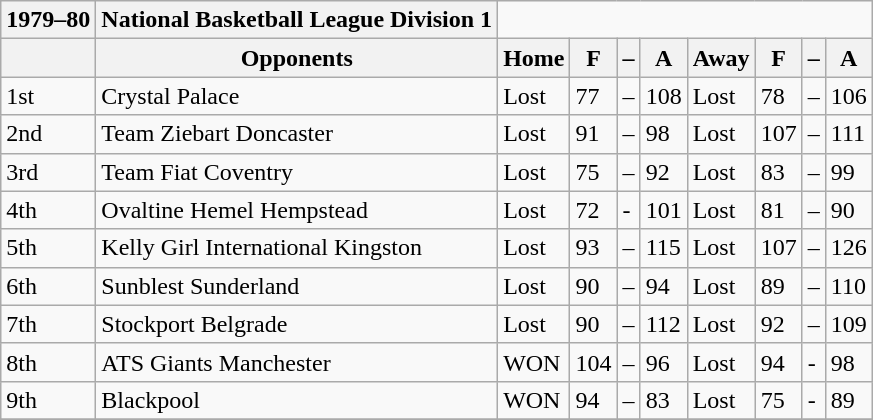<table class="wikitable">
<tr>
<th>1979–80</th>
<th>National Basketball League Division 1</th>
</tr>
<tr>
<th></th>
<th>Opponents</th>
<th>Home</th>
<th>F</th>
<th>–</th>
<th>A</th>
<th>Away</th>
<th>F</th>
<th>–</th>
<th>A</th>
</tr>
<tr>
<td>1st</td>
<td>Crystal Palace</td>
<td>Lost</td>
<td>77</td>
<td>–</td>
<td>108</td>
<td>Lost</td>
<td>78</td>
<td>–</td>
<td>106</td>
</tr>
<tr>
<td>2nd</td>
<td>Team Ziebart Doncaster</td>
<td>Lost</td>
<td>91</td>
<td>–</td>
<td>98</td>
<td>Lost</td>
<td>107</td>
<td>–</td>
<td>111</td>
</tr>
<tr>
<td>3rd</td>
<td>Team Fiat Coventry</td>
<td>Lost</td>
<td>75</td>
<td>–</td>
<td>92</td>
<td>Lost</td>
<td>83</td>
<td>–</td>
<td>99</td>
</tr>
<tr>
<td>4th</td>
<td>Ovaltine Hemel Hempstead</td>
<td>Lost</td>
<td>72</td>
<td>-</td>
<td>101</td>
<td>Lost</td>
<td>81</td>
<td>–</td>
<td>90</td>
</tr>
<tr>
<td>5th</td>
<td>Kelly Girl International Kingston</td>
<td>Lost</td>
<td>93</td>
<td>–</td>
<td>115</td>
<td>Lost</td>
<td>107</td>
<td>–</td>
<td>126</td>
</tr>
<tr>
<td>6th</td>
<td>Sunblest Sunderland</td>
<td>Lost</td>
<td>90</td>
<td>–</td>
<td>94</td>
<td>Lost</td>
<td>89</td>
<td>–</td>
<td>110</td>
</tr>
<tr>
<td>7th</td>
<td>Stockport Belgrade</td>
<td>Lost</td>
<td>90</td>
<td>–</td>
<td>112</td>
<td>Lost</td>
<td>92</td>
<td>–</td>
<td>109</td>
</tr>
<tr>
<td>8th</td>
<td>ATS Giants Manchester</td>
<td>WON</td>
<td>104</td>
<td>–</td>
<td>96</td>
<td>Lost</td>
<td>94</td>
<td>-</td>
<td>98</td>
</tr>
<tr>
<td>9th</td>
<td>Blackpool</td>
<td>WON</td>
<td>94</td>
<td>–</td>
<td>83</td>
<td>Lost</td>
<td>75</td>
<td>-</td>
<td>89</td>
</tr>
<tr>
</tr>
</table>
